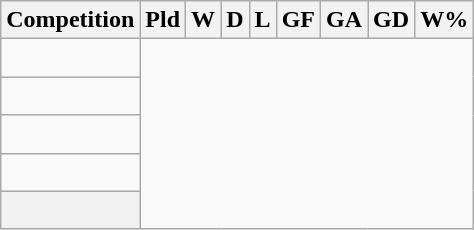<table class="wikitable sortable" style="text-align: center;">
<tr>
<th>Competition</th>
<th>Pld</th>
<th>W</th>
<th>D</th>
<th>L</th>
<th>GF</th>
<th>GA</th>
<th>GD</th>
<th>W%</th>
</tr>
<tr>
<td align=left><br></td>
</tr>
<tr>
<td align=left><br></td>
</tr>
<tr>
<td align=left><br></td>
</tr>
<tr>
<td align=left><br></td>
</tr>
<tr class="sortbottom">
<th><br></th>
</tr>
</table>
